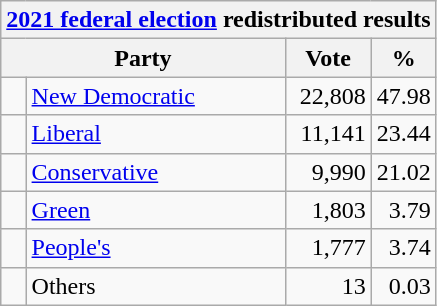<table class="wikitable">
<tr>
<th colspan="4"><a href='#'>2021 federal election</a> redistributed results</th>
</tr>
<tr>
<th bgcolor="#DDDDFF" width="130px" colspan="2">Party</th>
<th bgcolor="#DDDDFF" width="50px">Vote</th>
<th bgcolor="#DDDDFF" width="30px">%</th>
</tr>
<tr>
<td> </td>
<td><a href='#'>New Democratic</a></td>
<td align=right>22,808</td>
<td align=right>47.98</td>
</tr>
<tr>
<td> </td>
<td><a href='#'>Liberal</a></td>
<td align=right>11,141</td>
<td align=right>23.44</td>
</tr>
<tr>
<td> </td>
<td><a href='#'>Conservative</a></td>
<td align=right>9,990</td>
<td align=right>21.02</td>
</tr>
<tr>
<td> </td>
<td><a href='#'>Green</a></td>
<td align=right>1,803</td>
<td align=right>3.79</td>
</tr>
<tr>
<td> </td>
<td><a href='#'>People's</a></td>
<td align=right>1,777</td>
<td align=right>3.74</td>
</tr>
<tr>
<td> </td>
<td>Others</td>
<td align=right>13</td>
<td align=right>0.03</td>
</tr>
</table>
